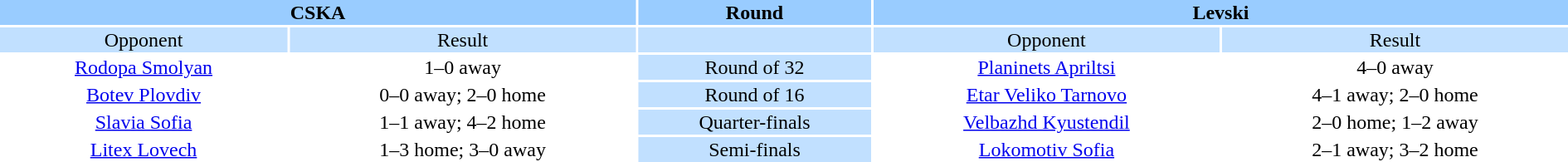<table width="100%" style="text-align:center">
<tr valign=top bgcolor=#99ccff>
<th colspan=2 style="width:1*">CSKA</th>
<th><strong>Round</strong></th>
<th colspan=2 style="width:1*">Levski</th>
</tr>
<tr valign=top bgcolor=#c1e0ff>
<td>Opponent</td>
<td>Result</td>
<td bgcolor=#c1e0ff></td>
<td>Opponent</td>
<td>Result</td>
</tr>
<tr>
<td><a href='#'>Rodopa Smolyan</a></td>
<td>1–0 away</td>
<td bgcolor="#c1e0ff">Round of 32</td>
<td><a href='#'>Planinets Apriltsi</a></td>
<td>4–0 away</td>
</tr>
<tr>
<td><a href='#'>Botev Plovdiv</a></td>
<td>0–0 away; 2–0 home</td>
<td bgcolor="#c1e0ff">Round of 16</td>
<td><a href='#'>Etar Veliko Tarnovo</a></td>
<td>4–1 away; 2–0 home</td>
</tr>
<tr>
<td><a href='#'>Slavia Sofia</a></td>
<td>1–1 away; 4–2 home</td>
<td bgcolor="#c1e0ff">Quarter-finals</td>
<td><a href='#'>Velbazhd Kyustendil</a></td>
<td>2–0 home; 1–2 away</td>
</tr>
<tr>
<td><a href='#'>Litex Lovech</a></td>
<td>1–3 home; 3–0 away</td>
<td bgcolor="#c1e0ff">Semi-finals</td>
<td><a href='#'>Lokomotiv Sofia</a></td>
<td>2–1 away; 3–2 home</td>
</tr>
</table>
